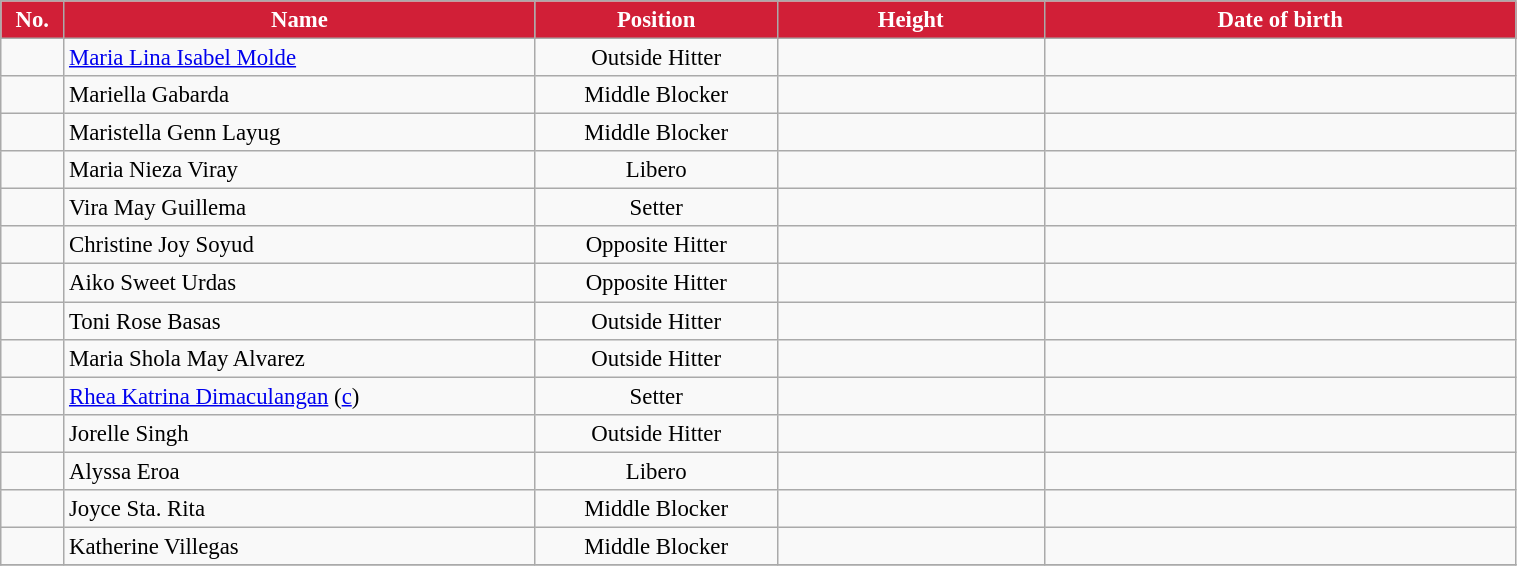<table class="wikitable sortable" style="font-size:95%; text-align:center; width:80%;">
<tr>
<th style="width:2em;background:#d11f37; color: white;">No.</th>
<th style="width:18em; background:#d11f37; color: white;">Name</th>
<th style="width:9em; background:#d11f37; color: white;">Position</th>
<th style="width:10em; background:#d11f37; color: white;">Height</th>
<th style="width:18em; background:#d11f37; color:white;">Date of birth</th>
</tr>
<tr>
<td></td>
<td align=left><a href='#'>Maria Lina Isabel Molde</a></td>
<td>Outside Hitter</td>
<td></td>
<td align=right></td>
</tr>
<tr>
<td></td>
<td align=left>Mariella Gabarda</td>
<td>Middle Blocker</td>
<td></td>
<td align=right></td>
</tr>
<tr>
<td></td>
<td align=left>Maristella Genn Layug</td>
<td>Middle Blocker</td>
<td></td>
<td align=right></td>
</tr>
<tr>
<td></td>
<td align=left>Maria Nieza Viray</td>
<td>Libero</td>
<td></td>
<td align=right></td>
</tr>
<tr align=center>
<td></td>
<td align=left>Vira May Guillema</td>
<td>Setter</td>
<td></td>
<td align=right></td>
</tr>
<tr>
<td></td>
<td align=left>Christine Joy Soyud</td>
<td>Opposite Hitter</td>
<td></td>
<td align=right></td>
</tr>
<tr align=center>
<td></td>
<td align=left>Aiko Sweet Urdas</td>
<td>Opposite Hitter</td>
<td></td>
<td align=right></td>
</tr>
<tr align=center>
<td></td>
<td align=left>Toni Rose Basas</td>
<td>Outside Hitter</td>
<td></td>
<td align=right></td>
</tr>
<tr align=center>
<td></td>
<td align=left>Maria Shola May Alvarez</td>
<td>Outside Hitter</td>
<td></td>
<td align=right></td>
</tr>
<tr>
<td></td>
<td align=left><a href='#'>Rhea Katrina Dimaculangan</a> (<a href='#'>c</a>)</td>
<td>Setter</td>
<td></td>
<td align=right></td>
</tr>
<tr align=center>
<td></td>
<td align=left>Jorelle Singh</td>
<td>Outside Hitter</td>
<td></td>
<td align=right></td>
</tr>
<tr align=center>
<td></td>
<td align=left>Alyssa Eroa</td>
<td>Libero</td>
<td></td>
<td align=right></td>
</tr>
<tr align=center>
<td></td>
<td align=left>Joyce Sta. Rita</td>
<td>Middle Blocker</td>
<td></td>
<td align=right></td>
</tr>
<tr align=center>
<td></td>
<td align=left>Katherine Villegas</td>
<td>Middle Blocker</td>
<td></td>
<td align=right></td>
</tr>
<tr>
</tr>
</table>
